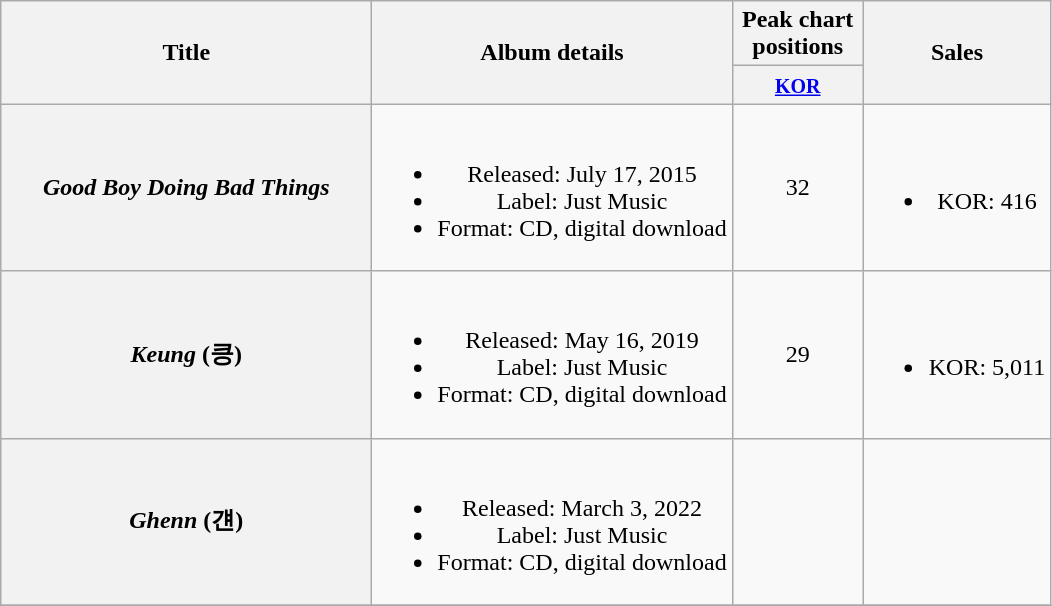<table class="wikitable plainrowheaders" style="text-align:center;">
<tr>
<th scope="col" rowspan="2" style="width:15em;">Title</th>
<th scope="col" rowspan="2">Album details</th>
<th scope="col" colspan="1" style="width:5em;">Peak chart positions</th>
<th scope="col" rowspan="2">Sales</th>
</tr>
<tr>
<th><small><a href='#'>KOR</a></small><br></th>
</tr>
<tr>
<th scope="row"><em>Good Boy Doing Bad Things</em></th>
<td><br><ul><li>Released: July 17, 2015</li><li>Label: Just Music</li><li>Format: CD, digital download</li></ul></td>
<td>32</td>
<td><br><ul><li>KOR: 416</li></ul></td>
</tr>
<tr>
<th scope="row"><em>Keung</em> (킁)</th>
<td><br><ul><li>Released: May 16, 2019</li><li>Label: Just Music</li><li>Format: CD, digital download</li></ul></td>
<td>29</td>
<td><br><ul><li>KOR: 5,011</li></ul></td>
</tr>
<tr>
<th scope="row"><em>Ghenn</em> (걘)</th>
<td><br><ul><li>Released: March 3, 2022</li><li>Label: Just Music</li><li>Format: CD, digital download</li></ul></td>
<td></td>
<td></td>
</tr>
<tr>
</tr>
</table>
